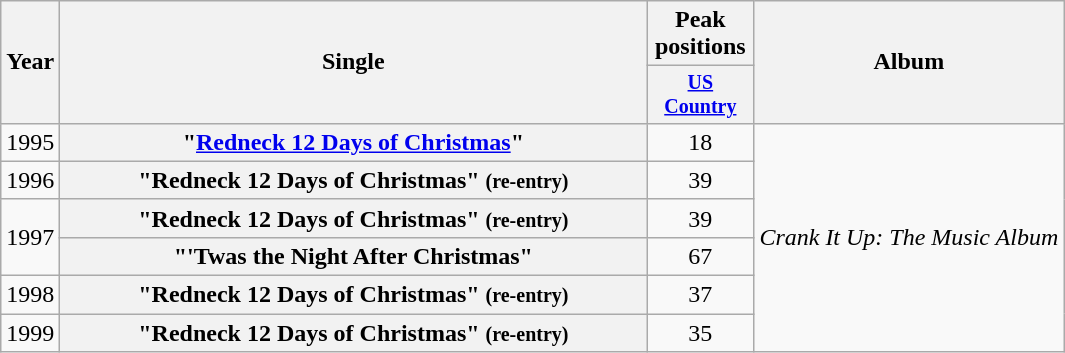<table class="wikitable plainrowheaders" style="text-align:center">
<tr>
<th rowspan="2">Year</th>
<th rowspan="2" style="width:24em;">Single</th>
<th colspan="1">Peak positions</th>
<th rowspan="2">Album</th>
</tr>
<tr style="font-size: smaller">
<th style="width:65px"><a href='#'>US Country</a></th>
</tr>
<tr>
<td>1995</td>
<th scope="row">"<a href='#'>Redneck 12 Days of Christmas</a>"</th>
<td>18</td>
<td style="text-align:left" rowspan="6"><em>Crank It Up: The Music Album</em></td>
</tr>
<tr>
<td>1996</td>
<th scope="row">"Redneck 12 Days of Christmas" <small>(re-entry)</small></th>
<td>39</td>
</tr>
<tr>
<td rowspan=2>1997</td>
<th scope="row">"Redneck 12 Days of Christmas" <small>(re-entry)</small></th>
<td>39</td>
</tr>
<tr>
<th scope="row">"'Twas the Night After Christmas"</th>
<td>67</td>
</tr>
<tr>
<td>1998</td>
<th scope="row">"Redneck 12 Days of Christmas" <small>(re-entry)</small></th>
<td>37</td>
</tr>
<tr>
<td>1999</td>
<th scope="row">"Redneck 12 Days of Christmas" <small>(re-entry)</small></th>
<td>35</td>
</tr>
</table>
